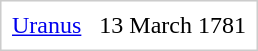<table style="float:right; border:1px solid #ccc; margin-left:15px;" cellpadding="5">
<tr>
<td><a href='#'>Uranus</a></td>
<td>13 March 1781</td>
</tr>
</table>
